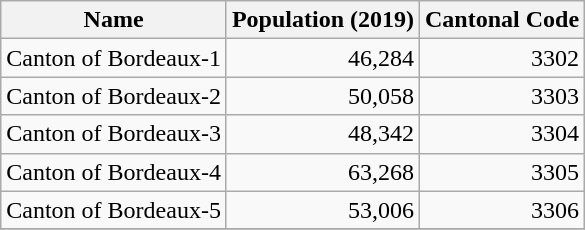<table class="wikitable">
<tr>
<th>Name</th>
<th>Population (2019)</th>
<th>Cantonal Code</th>
</tr>
<tr>
<td>Canton of Bordeaux-1</td>
<td align="right">46,284</td>
<td align="right">3302</td>
</tr>
<tr>
<td>Canton of Bordeaux-2</td>
<td align="right">50,058</td>
<td align="right">3303</td>
</tr>
<tr>
<td>Canton of Bordeaux-3</td>
<td align="right">48,342</td>
<td align="right">3304</td>
</tr>
<tr>
<td>Canton of Bordeaux-4</td>
<td align="right">63,268</td>
<td align="right">3305</td>
</tr>
<tr>
<td>Canton of Bordeaux-5</td>
<td align="right">53,006</td>
<td align="right">3306</td>
</tr>
<tr>
</tr>
</table>
